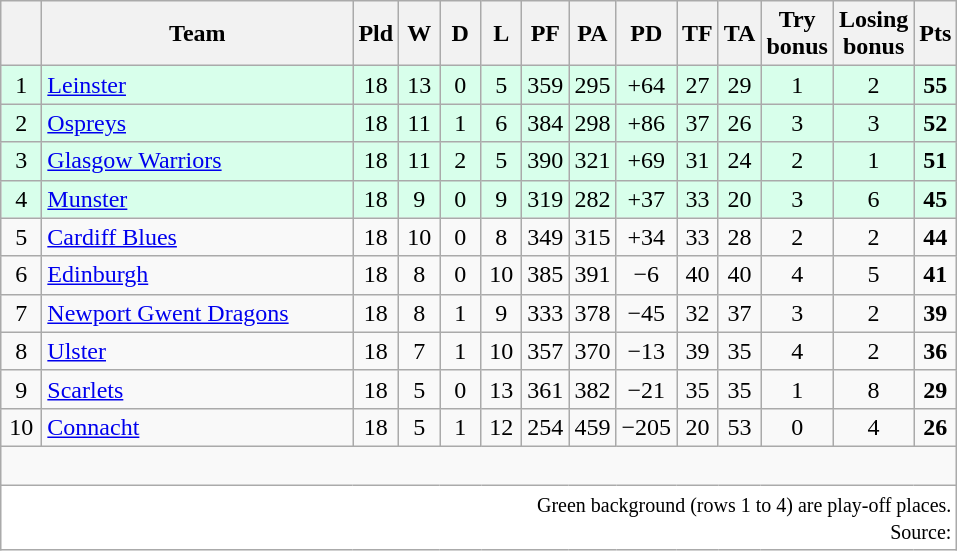<table class="wikitable" style="text-align:center">
<tr>
<th width="20"></th>
<th style="width:200px;">Team</th>
<th width="20">Pld</th>
<th width="20">W</th>
<th width="20">D</th>
<th width="20">L</th>
<th width="20">PF</th>
<th width="20">PA</th>
<th width="30">PD</th>
<th width="20">TF</th>
<th width="20">TA</th>
<th width="20">Try bonus</th>
<th width="20">Losing bonus</th>
<th width="20">Pts</th>
</tr>
<tr bgcolor=#d8ffeb>
<td>1</td>
<td align=left> <a href='#'>Leinster</a></td>
<td>18</td>
<td>13</td>
<td>0</td>
<td>5</td>
<td>359</td>
<td>295</td>
<td>+64</td>
<td>27</td>
<td>29</td>
<td>1</td>
<td>2</td>
<td><strong>55</strong></td>
</tr>
<tr bgcolor=#d8ffeb>
<td>2</td>
<td align=left> <a href='#'>Ospreys</a></td>
<td>18</td>
<td>11</td>
<td>1</td>
<td>6</td>
<td>384</td>
<td>298</td>
<td>+86</td>
<td>37</td>
<td>26</td>
<td>3</td>
<td>3</td>
<td><strong>52</strong></td>
</tr>
<tr bgcolor=#d8ffeb>
<td>3</td>
<td align=left> <a href='#'>Glasgow Warriors</a></td>
<td>18</td>
<td>11</td>
<td>2</td>
<td>5</td>
<td>390</td>
<td>321</td>
<td>+69</td>
<td>31</td>
<td>24</td>
<td>2</td>
<td>1</td>
<td><strong>51</strong></td>
</tr>
<tr bgcolor=#d8ffeb>
<td>4</td>
<td align=left> <a href='#'>Munster</a></td>
<td>18</td>
<td>9</td>
<td>0</td>
<td>9</td>
<td>319</td>
<td>282</td>
<td>+37</td>
<td>33</td>
<td>20</td>
<td>3</td>
<td>6</td>
<td><strong>45</strong></td>
</tr>
<tr>
<td>5</td>
<td align=left> <a href='#'>Cardiff Blues</a></td>
<td>18</td>
<td>10</td>
<td>0</td>
<td>8</td>
<td>349</td>
<td>315</td>
<td>+34</td>
<td>33</td>
<td>28</td>
<td>2</td>
<td>2</td>
<td><strong>44</strong></td>
</tr>
<tr>
<td>6</td>
<td align=left> <a href='#'>Edinburgh</a></td>
<td>18</td>
<td>8</td>
<td>0</td>
<td>10</td>
<td>385</td>
<td>391</td>
<td>−6</td>
<td>40</td>
<td>40</td>
<td>4</td>
<td>5</td>
<td><strong>41</strong></td>
</tr>
<tr>
<td>7</td>
<td align=left> <a href='#'>Newport Gwent Dragons</a></td>
<td>18</td>
<td>8</td>
<td>1</td>
<td>9</td>
<td>333</td>
<td>378</td>
<td>−45</td>
<td>32</td>
<td>37</td>
<td>3</td>
<td>2</td>
<td><strong>39</strong></td>
</tr>
<tr>
<td>8</td>
<td align=left> <a href='#'>Ulster</a></td>
<td>18</td>
<td>7</td>
<td>1</td>
<td>10</td>
<td>357</td>
<td>370</td>
<td>−13</td>
<td>39</td>
<td>35</td>
<td>4</td>
<td>2</td>
<td><strong>36</strong></td>
</tr>
<tr>
<td>9</td>
<td align=left> <a href='#'>Scarlets</a></td>
<td>18</td>
<td>5</td>
<td>0</td>
<td>13</td>
<td>361</td>
<td>382</td>
<td>−21</td>
<td>35</td>
<td>35</td>
<td>1</td>
<td>8</td>
<td><strong>29</strong></td>
</tr>
<tr>
<td>10</td>
<td align=left> <a href='#'>Connacht</a></td>
<td>18</td>
<td>5</td>
<td>1</td>
<td>12</td>
<td>254</td>
<td>459</td>
<td>−205</td>
<td>20</td>
<td>53</td>
<td>0</td>
<td>4</td>
<td><strong>26</strong></td>
</tr>
<tr>
<td colspan="14"><br></td>
</tr>
<tr>
<td colspan="14" style="text-align:right; background:#fff;" cellpadding="0" cellspacing="0"><small>Green background (rows 1 to 4) are play-off places.<br>Source: </small></td>
</tr>
</table>
